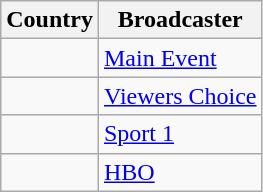<table class="wikitable">
<tr>
<th align=center>Country</th>
<th align=center>Broadcaster</th>
</tr>
<tr>
<td></td>
<td><a href='#'>Main Event</a></td>
</tr>
<tr>
<td></td>
<td><a href='#'>Viewers Choice</a></td>
</tr>
<tr>
<td></td>
<td><a href='#'>Sport 1</a></td>
</tr>
<tr>
<td></td>
<td><a href='#'>HBO</a></td>
</tr>
</table>
